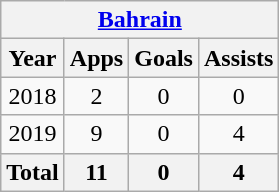<table class="wikitable" style="text-align:center">
<tr>
<th colspan="4"><a href='#'>Bahrain</a></th>
</tr>
<tr>
<th>Year</th>
<th>Apps</th>
<th>Goals</th>
<th>Assists</th>
</tr>
<tr>
<td>2018</td>
<td>2</td>
<td>0</td>
<td>0</td>
</tr>
<tr>
<td>2019</td>
<td>9</td>
<td>0</td>
<td>4</td>
</tr>
<tr>
<th>Total</th>
<th>11</th>
<th>0</th>
<th>4</th>
</tr>
</table>
